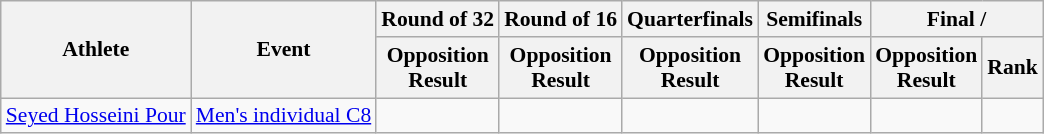<table class="wikitable" style="font-size:90%">
<tr>
<th rowspan="2">Athlete</th>
<th rowspan="2">Event</th>
<th>Round of 32</th>
<th>Round of 16</th>
<th>Quarterfinals</th>
<th>Semifinals</th>
<th colspan="2">Final / </th>
</tr>
<tr>
<th>Opposition<br>Result</th>
<th>Opposition<br>Result</th>
<th>Opposition<br>Result</th>
<th>Opposition<br>Result</th>
<th>Opposition<br>Result</th>
<th>Rank</th>
</tr>
<tr align="center">
<td align="left"><a href='#'>Seyed Hosseini Pour</a></td>
<td align="left"><a href='#'>Men's individual C8</a></td>
<td></td>
<td></td>
<td></td>
<td></td>
<td></td>
<td></td>
</tr>
</table>
